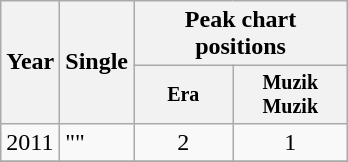<table class="wikitable" style="text-align:center;">
<tr>
<th rowspan="2">Year</th>
<th rowspan="2">Single</th>
<th colspan="2">Peak chart positions</th>
</tr>
<tr style="font-size:smaller;">
<th width="60">Era</th>
<th width="70">Muzik Muzik</th>
</tr>
<tr>
<td align="left">2011</td>
<td align="left">""</td>
<td>2</td>
<td>1</td>
</tr>
<tr>
</tr>
</table>
